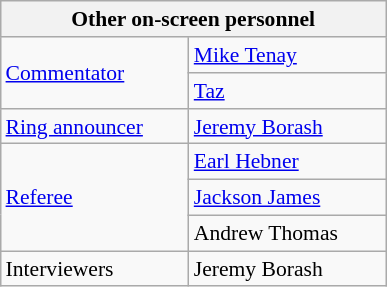<table align="right" class="wikitable" style="border:1px; font-size:90%; margin-left:1em;">
<tr>
<th colspan="2" width="250"><strong>Other on-screen personnel</strong></th>
</tr>
<tr>
<td rowspan=2><a href='#'>Commentator</a></td>
<td><a href='#'>Mike Tenay</a></td>
</tr>
<tr>
<td><a href='#'>Taz</a></td>
</tr>
<tr>
<td><a href='#'>Ring announcer</a></td>
<td><a href='#'>Jeremy Borash</a></td>
</tr>
<tr>
<td rowspan=3><a href='#'>Referee</a></td>
<td><a href='#'>Earl Hebner</a></td>
</tr>
<tr>
<td><a href='#'>Jackson James</a></td>
</tr>
<tr>
<td>Andrew Thomas</td>
</tr>
<tr>
<td rowspan=1>Interviewers</td>
<td>Jeremy Borash</td>
</tr>
<tr>
</tr>
</table>
